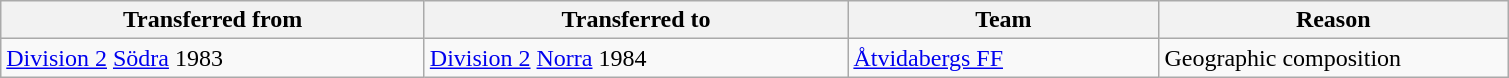<table class="wikitable" style="text-align: left">
<tr>
<th style="width: 275px;">Transferred from</th>
<th style="width: 275px;">Transferred to</th>
<th style="width: 200px;">Team</th>
<th style="width: 225px;">Reason</th>
</tr>
<tr>
<td><a href='#'>Division 2</a> <a href='#'>Södra</a> 1983</td>
<td><a href='#'>Division 2</a> <a href='#'>Norra</a> 1984</td>
<td><a href='#'>Åtvidabergs FF</a></td>
<td>Geographic composition</td>
</tr>
</table>
